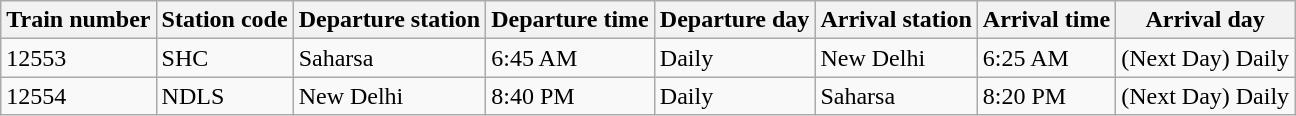<table class="wikitable">
<tr>
<th>Train number</th>
<th>Station code</th>
<th>Departure station</th>
<th>Departure time</th>
<th>Departure day</th>
<th>Arrival station</th>
<th>Arrival time</th>
<th>Arrival day</th>
</tr>
<tr>
<td>12553</td>
<td>SHC</td>
<td>Saharsa</td>
<td>6:45 AM</td>
<td>Daily</td>
<td>New Delhi</td>
<td>6:25 AM</td>
<td>(Next Day) Daily</td>
</tr>
<tr>
<td>12554</td>
<td>NDLS</td>
<td>New Delhi</td>
<td>8:40 PM</td>
<td>Daily</td>
<td>Saharsa</td>
<td>8:20 PM</td>
<td>(Next Day) Daily</td>
</tr>
</table>
